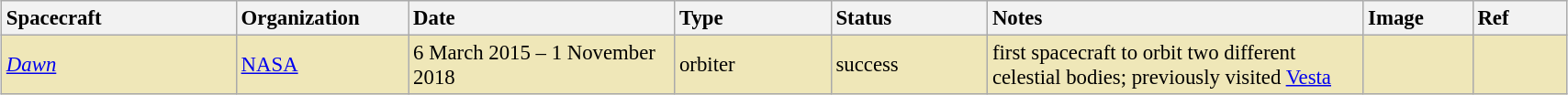<table class="wikitable" style="margin: 1em auto 1em auto; width:90%; font-size:95%;">
<tr>
<th colspan="2"  style="text-align:left; width:15%;">Spacecraft</th>
<th style="text-align:left; width:11%;">Organization</th>
<th style="text-align:left; width:17%;">Date</th>
<th style="text-align:left; width:10%;">Type</th>
<th style="text-align:left; width:10%;">Status</th>
<th style="text-align:left; width:24%;">Notes</th>
<th style="text-align:left; width:7%;">Image</th>
<th style="text-align:left; width:6%;">Ref</th>
</tr>
<tr style="background:#EFE7B8">
<td colspan="2"><em><a href='#'>Dawn</a></em></td>
<td> <a href='#'>NASA</a></td>
<td>6 March 2015 – 1 November 2018</td>
<td>orbiter</td>
<td>success</td>
<td>first spacecraft to orbit two different celestial bodies; previously visited <a href='#'>Vesta</a></td>
<td></td>
<td></td>
</tr>
</table>
